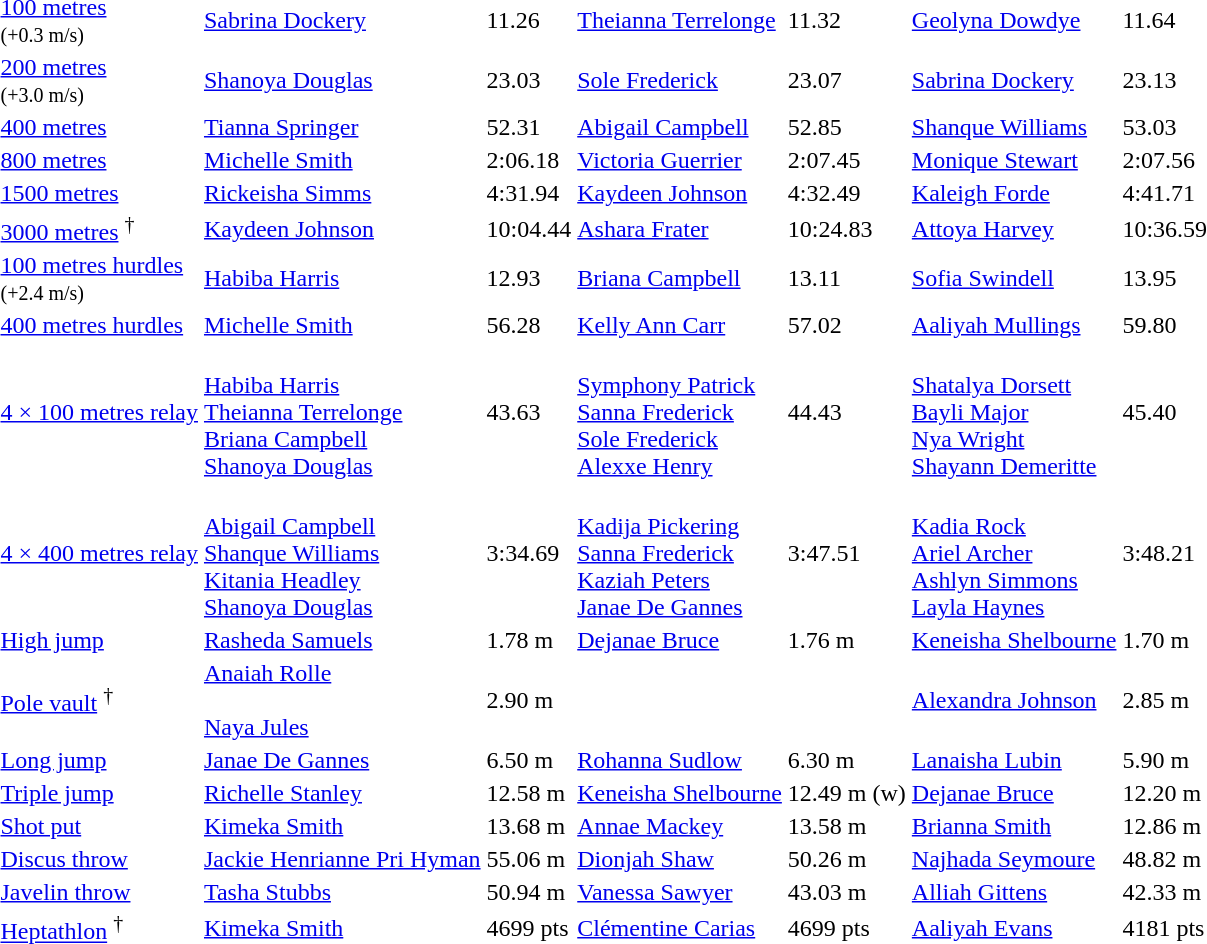<table>
<tr>
<td><a href='#'>100 metres</a> <br> <small>(+0.3 m/s)</small></td>
<td align=left><a href='#'>Sabrina Dockery</a> <br> </td>
<td>11.26</td>
<td align=left><a href='#'>Theianna Terrelonge</a> <br> </td>
<td>11.32</td>
<td align=left><a href='#'>Geolyna Dowdye</a> <br> </td>
<td>11.64</td>
</tr>
<tr>
<td><a href='#'>200 metres</a> <br> <small>(+3.0 m/s)</small></td>
<td align=left><a href='#'>Shanoya Douglas</a> <br> </td>
<td>23.03</td>
<td align=left><a href='#'>Sole Frederick</a> <br> </td>
<td>23.07</td>
<td align=left><a href='#'>Sabrina Dockery</a> <br> </td>
<td>23.13</td>
</tr>
<tr>
<td><a href='#'>400 metres</a></td>
<td align=left><a href='#'>Tianna Springer</a> <br> </td>
<td>52.31</td>
<td align=left><a href='#'>Abigail Campbell</a> <br> </td>
<td>52.85</td>
<td align=left><a href='#'>Shanque Williams</a> <br> </td>
<td>53.03</td>
</tr>
<tr>
<td><a href='#'>800 metres</a></td>
<td align=left><a href='#'>Michelle Smith</a> <br> </td>
<td>2:06.18</td>
<td align=left><a href='#'>Victoria Guerrier</a> <br> </td>
<td>2:07.45</td>
<td align=left><a href='#'>Monique Stewart</a> <br> </td>
<td>2:07.56</td>
</tr>
<tr>
<td><a href='#'>1500 metres</a></td>
<td align=left><a href='#'>Rickeisha Simms</a> <br> </td>
<td>4:31.94</td>
<td align=left><a href='#'>Kaydeen Johnson</a> <br> </td>
<td>4:32.49</td>
<td align=left><a href='#'>Kaleigh Forde</a> <br> </td>
<td>4:41.71</td>
</tr>
<tr>
<td><a href='#'>3000 metres</a> <sup>†</sup></td>
<td align=left><a href='#'>Kaydeen Johnson</a> <br> </td>
<td>10:04.44</td>
<td align=left><a href='#'>Ashara Frater</a> <br> </td>
<td>10:24.83</td>
<td align=left><a href='#'>Attoya Harvey</a> <br> </td>
<td>10:36.59</td>
</tr>
<tr>
<td><a href='#'>100 metres hurdles</a> <br> <small>(+2.4 m/s)</small></td>
<td align=left><a href='#'>Habiba Harris</a> <br> </td>
<td>12.93</td>
<td align=left><a href='#'>Briana Campbell</a> <br> </td>
<td>13.11</td>
<td align=left><a href='#'>Sofia Swindell</a> <br> </td>
<td>13.95</td>
</tr>
<tr>
<td><a href='#'>400 metres hurdles</a></td>
<td align=left><a href='#'>Michelle Smith</a> <br> </td>
<td>56.28</td>
<td align=left><a href='#'>Kelly Ann Carr</a> <br> </td>
<td>57.02</td>
<td align=left><a href='#'>Aaliyah Mullings</a> <br> </td>
<td>59.80</td>
</tr>
<tr>
<td><a href='#'>4 × 100 metres relay</a></td>
<td align=left> <br> <a href='#'>Habiba Harris</a><br><a href='#'>Theianna Terrelonge</a><br><a href='#'>Briana Campbell</a><br><a href='#'>Shanoya Douglas</a></td>
<td>43.63</td>
<td align=left> <br> <a href='#'>Symphony Patrick</a><br><a href='#'>Sanna Frederick</a><br><a href='#'>Sole Frederick</a><br><a href='#'>Alexxe Henry</a></td>
<td>44.43</td>
<td align=left> <br> <a href='#'>Shatalya Dorsett</a><br><a href='#'>Bayli Major</a><br><a href='#'>Nya Wright</a><br><a href='#'>Shayann Demeritte</a></td>
<td>45.40</td>
</tr>
<tr>
<td><a href='#'>4 × 400 metres relay</a></td>
<td align=left> <br> <a href='#'>Abigail Campbell</a><br><a href='#'>Shanque Williams</a><br><a href='#'>Kitania Headley</a><br><a href='#'>Shanoya Douglas</a></td>
<td>3:34.69</td>
<td align=left> <br> <a href='#'>Kadija Pickering</a><br><a href='#'>Sanna Frederick</a><br><a href='#'>Kaziah Peters</a><br><a href='#'>Janae De Gannes</a></td>
<td>3:47.51</td>
<td align=left> <br> <a href='#'>Kadia Rock</a><br><a href='#'>Ariel Archer</a><br><a href='#'>Ashlyn Simmons</a><br><a href='#'>Layla Haynes</a></td>
<td>3:48.21</td>
</tr>
<tr>
<td><a href='#'>High jump</a></td>
<td align=left><a href='#'>Rasheda Samuels</a> <br> </td>
<td>1.78 m</td>
<td align=left><a href='#'>Dejanae Bruce</a> <br> </td>
<td>1.76 m</td>
<td align=left><a href='#'>Keneisha Shelbourne</a> <br> </td>
<td>1.70 m</td>
</tr>
<tr>
<td><a href='#'>Pole vault</a> <sup>†</sup></td>
<td align=left><a href='#'>Anaiah Rolle</a> <br> <br><a href='#'>Naya Jules</a> <br> </td>
<td>2.90 m</td>
<td align=left></td>
<td></td>
<td align=left><a href='#'>Alexandra Johnson</a> <br> </td>
<td>2.85 m</td>
</tr>
<tr>
<td><a href='#'>Long jump</a></td>
<td align=left><a href='#'>Janae De Gannes</a> <br> </td>
<td>6.50 m</td>
<td align=left><a href='#'>Rohanna Sudlow</a> <br> </td>
<td>6.30 m</td>
<td align=left><a href='#'>Lanaisha Lubin</a> <br> </td>
<td>5.90 m</td>
</tr>
<tr>
<td><a href='#'>Triple jump</a></td>
<td align=left><a href='#'>Richelle Stanley</a> <br> </td>
<td>12.58 m</td>
<td align=left><a href='#'>Keneisha Shelbourne</a> <br> </td>
<td>12.49 m (w)</td>
<td align=left><a href='#'>Dejanae Bruce</a> <br> </td>
<td>12.20 m</td>
</tr>
<tr>
<td><a href='#'>Shot put</a></td>
<td align=left><a href='#'>Kimeka Smith</a> <br> </td>
<td>13.68 m</td>
<td align=left><a href='#'>Annae Mackey</a> <br> </td>
<td>13.58 m</td>
<td align=left><a href='#'>Brianna Smith</a> <br> </td>
<td>12.86 m</td>
</tr>
<tr>
<td><a href='#'>Discus throw</a></td>
<td align=left><a href='#'>Jackie Henrianne Pri Hyman</a> <br> </td>
<td>55.06 m </td>
<td align=left><a href='#'>Dionjah Shaw</a> <br> </td>
<td>50.26 m</td>
<td align=left><a href='#'>Najhada Seymoure</a> <br> </td>
<td>48.82 m</td>
</tr>
<tr>
<td><a href='#'>Javelin throw</a></td>
<td align=left><a href='#'>Tasha Stubbs</a> <br> </td>
<td>50.94 m</td>
<td align=left><a href='#'>Vanessa Sawyer</a> <br> </td>
<td>43.03 m</td>
<td align=left><a href='#'>Alliah Gittens</a> <br> </td>
<td>42.33 m</td>
</tr>
<tr>
<td><a href='#'>Heptathlon</a> <sup>†</sup></td>
<td align=left><a href='#'>Kimeka Smith</a> <br> </td>
<td>4699 pts</td>
<td align=left><a href='#'>Clémentine Carias</a> <br> </td>
<td>4699 pts</td>
<td align=left><a href='#'>Aaliyah Evans</a> <br> </td>
<td>4181 pts</td>
</tr>
</table>
